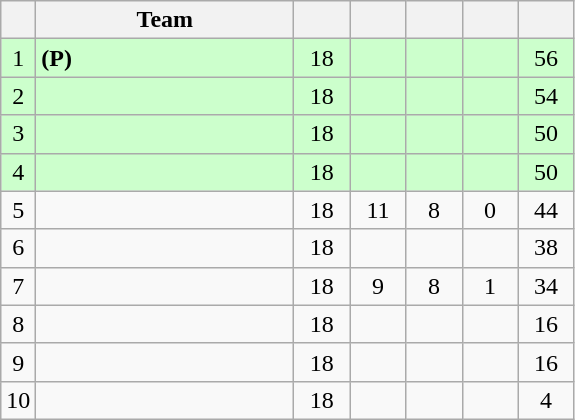<table class="wikitable" style="text-align:center; margin-bottom:0">
<tr>
<th style="width:10px"></th>
<th style="width:45%;">Team</th>
<th style="width:30px;"></th>
<th style="width:30px;"></th>
<th style="width:30px;"></th>
<th style="width:30px;"></th>
<th style="width:30px;"></th>
</tr>
<tr style="background:#ccffcc;">
<td>1</td>
<td style="text-align:left;"> <strong>(P)</strong></td>
<td>18</td>
<td></td>
<td></td>
<td></td>
<td>56</td>
</tr>
<tr style="background:#ccffcc;">
<td>2</td>
<td style="text-align:left;"></td>
<td>18</td>
<td></td>
<td></td>
<td></td>
<td>54</td>
</tr>
<tr style="background:#ccffcc;">
<td>3</td>
<td style="text-align:left;"></td>
<td>18</td>
<td></td>
<td></td>
<td></td>
<td>50</td>
</tr>
<tr style="background:#ccffcc;">
<td>4</td>
<td style="text-align:left;"></td>
<td>18</td>
<td></td>
<td></td>
<td></td>
<td>50</td>
</tr>
<tr>
<td>5</td>
<td style="text-align:left;"></td>
<td>18</td>
<td>11</td>
<td>8</td>
<td>0</td>
<td>44</td>
</tr>
<tr>
<td>6</td>
<td style="text-align:left;"></td>
<td>18</td>
<td></td>
<td></td>
<td></td>
<td>38</td>
</tr>
<tr>
<td>7</td>
<td style="text-align:left;"></td>
<td>18</td>
<td>9</td>
<td>8</td>
<td>1</td>
<td>34</td>
</tr>
<tr>
<td>8</td>
<td style="text-align:left;"></td>
<td>18</td>
<td></td>
<td></td>
<td></td>
<td>16</td>
</tr>
<tr>
<td>9</td>
<td style="text-align:left;"></td>
<td>18</td>
<td></td>
<td></td>
<td></td>
<td>16</td>
</tr>
<tr>
<td>10</td>
<td style="text-align:left;"></td>
<td>18</td>
<td></td>
<td></td>
<td></td>
<td>4</td>
</tr>
</table>
